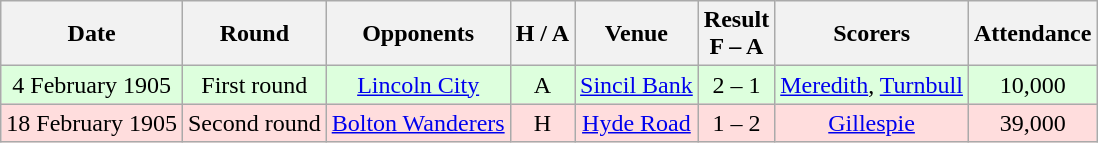<table class="wikitable" style="text-align:center">
<tr>
<th>Date</th>
<th>Round</th>
<th>Opponents</th>
<th>H / A</th>
<th>Venue</th>
<th>Result<br>F – A</th>
<th>Scorers</th>
<th>Attendance</th>
</tr>
<tr bgcolor="#ddffdd">
<td>4 February 1905</td>
<td>First round</td>
<td><a href='#'>Lincoln City</a></td>
<td>A</td>
<td><a href='#'>Sincil Bank</a></td>
<td>2 – 1</td>
<td><a href='#'>Meredith</a>, <a href='#'>Turnbull</a></td>
<td>10,000</td>
</tr>
<tr bgcolor="#ffdddd">
<td>18 February 1905</td>
<td>Second round</td>
<td><a href='#'>Bolton Wanderers</a></td>
<td>H</td>
<td><a href='#'>Hyde Road</a></td>
<td>1 – 2</td>
<td><a href='#'>Gillespie</a></td>
<td>39,000</td>
</tr>
</table>
